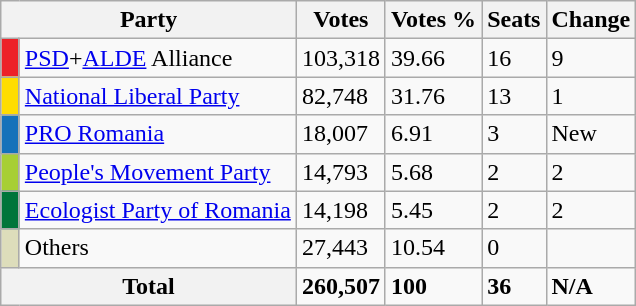<table class="wikitable">
<tr>
<th colspan="2">Party</th>
<th>Votes</th>
<th>Votes %</th>
<th>Seats</th>
<th>Change</th>
</tr>
<tr>
<td style="background:#ed2128;" width="5"></td>
<td><a href='#'>PSD</a>+<a href='#'>ALDE</a> Alliance</td>
<td>103,318</td>
<td>39.66</td>
<td>16</td>
<td>9</td>
</tr>
<tr>
<td style="background:#ffdd00;" width="5"></td>
<td><a href='#'>National Liberal Party</a></td>
<td>82,748</td>
<td>31.76</td>
<td>13</td>
<td>1</td>
</tr>
<tr>
<td style="background:#1572ba;" width="5"></td>
<td><a href='#'>PRO Romania</a></td>
<td>18,007</td>
<td>6.91</td>
<td>3</td>
<td>New</td>
</tr>
<tr>
<td style="background:#a7cf35;" width="5"></td>
<td><a href='#'>People's Movement Party</a></td>
<td>14,793</td>
<td>5.68</td>
<td>2</td>
<td>2</td>
</tr>
<tr>
<td style="background:#00753A;" width="5"></td>
<td><a href='#'>Ecologist Party of Romania</a></td>
<td>14,198</td>
<td>5.45</td>
<td>2</td>
<td>2</td>
</tr>
<tr>
<td style="background:#ddddbb;" width="5"></td>
<td>Others</td>
<td>27,443</td>
<td>10.54</td>
<td>0</td>
<td></td>
</tr>
<tr>
<th colspan="2">Total</th>
<td><strong>260,507</strong></td>
<td><strong>100</strong></td>
<td><strong>36</strong></td>
<td><strong>N/A</strong></td>
</tr>
</table>
